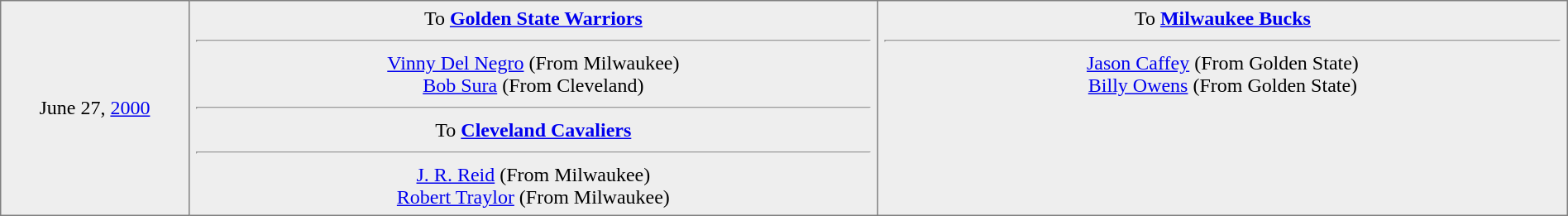<table border="1" style="border-collapse:collapse; text-align:center; width:100%;"  cellpadding="5">
<tr style="background:#eee;">
<td style="width:12%">June 27, <a href='#'>2000</a></td>
<td style="width:44%" valign="top">To <strong><a href='#'>Golden State Warriors</a></strong><hr><a href='#'>Vinny Del Negro</a> (From Milwaukee)<br><a href='#'>Bob Sura</a> (From Cleveland)<hr>To <strong><a href='#'>Cleveland Cavaliers</a></strong><hr><a href='#'>J. R. Reid</a> (From Milwaukee)<br><a href='#'>Robert Traylor</a> (From Milwaukee)</td>
<td style="width:44%" valign="top">To <strong><a href='#'>Milwaukee Bucks</a></strong><hr><a href='#'>Jason Caffey</a> (From Golden State)<br><a href='#'>Billy Owens</a> (From Golden State)</td>
</tr>
</table>
